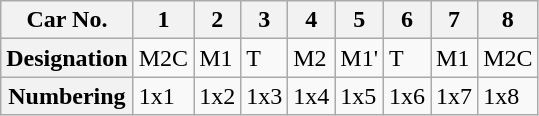<table class="wikitable">
<tr>
<th>Car No.</th>
<th>1</th>
<th>2</th>
<th>3</th>
<th>4</th>
<th>5</th>
<th>6</th>
<th>7</th>
<th>8</th>
</tr>
<tr>
<th>Designation</th>
<td>M2C</td>
<td>M1</td>
<td>T</td>
<td>M2</td>
<td>M1'</td>
<td>T</td>
<td>M1</td>
<td>M2C</td>
</tr>
<tr>
<th>Numbering</th>
<td>1x1</td>
<td>1x2</td>
<td>1x3</td>
<td>1x4</td>
<td>1x5</td>
<td>1x6</td>
<td>1x7</td>
<td>1x8</td>
</tr>
</table>
